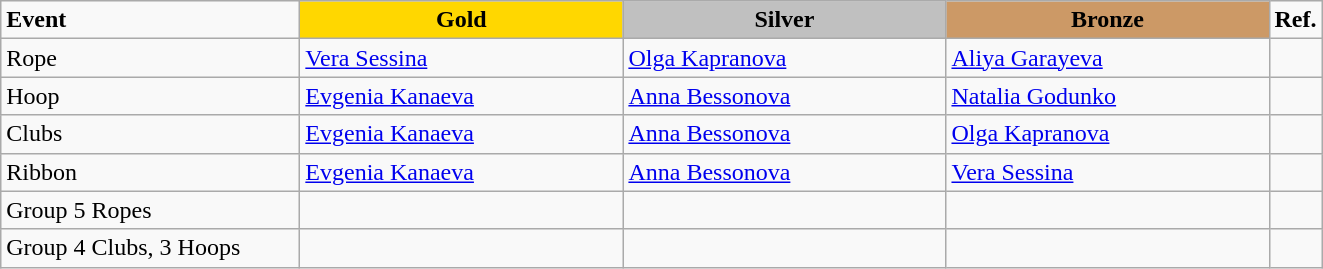<table class="wikitable">
<tr>
<td style="width:12em;"><strong>Event</strong></td>
<td style="text-align:center; background:gold; width:13em;"><strong>Gold</strong></td>
<td style="text-align:center; background:silver; width:13em;"><strong>Silver</strong></td>
<td style="text-align:center; background:#c96; width:13em;"><strong>Bronze</strong></td>
<td style="width:1em;"><strong>Ref.</strong></td>
</tr>
<tr>
<td>Rope</td>
<td> <a href='#'>Vera Sessina</a></td>
<td> <a href='#'>Olga Kapranova</a></td>
<td> <a href='#'>Aliya Garayeva</a></td>
<td></td>
</tr>
<tr>
<td>Hoop</td>
<td> <a href='#'>Evgenia Kanaeva</a></td>
<td> <a href='#'>Anna Bessonova</a></td>
<td> <a href='#'>Natalia Godunko</a></td>
<td></td>
</tr>
<tr>
<td>Clubs</td>
<td> <a href='#'>Evgenia Kanaeva</a></td>
<td> <a href='#'>Anna Bessonova</a></td>
<td> <a href='#'>Olga Kapranova</a></td>
<td></td>
</tr>
<tr>
<td>Ribbon</td>
<td> <a href='#'>Evgenia Kanaeva</a></td>
<td> <a href='#'>Anna Bessonova</a></td>
<td> <a href='#'>Vera Sessina</a></td>
<td></td>
</tr>
<tr>
<td>Group 5 Ropes</td>
<td></td>
<td></td>
<td></td>
<td></td>
</tr>
<tr>
<td>Group 4 Clubs, 3 Hoops</td>
<td></td>
<td></td>
<td></td>
<td></td>
</tr>
</table>
